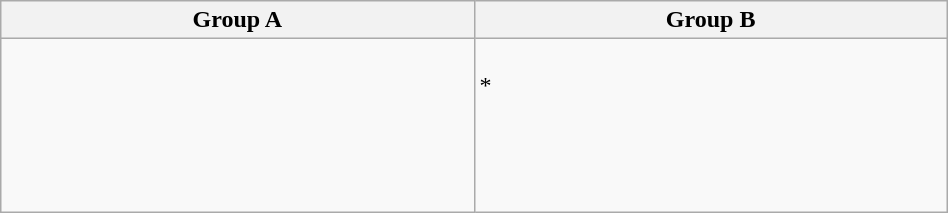<table class="wikitable" width=50%>
<tr>
<th width=50%>Group A</th>
<th width=50%>Group B</th>
</tr>
<tr>
<td valign=top><br><br>
<br>
<br>
<br>
<br>
</td>
<td valign=top><br><s></s> *<br>
<br>
<br>
<br>
<br>
</td>
</tr>
</table>
